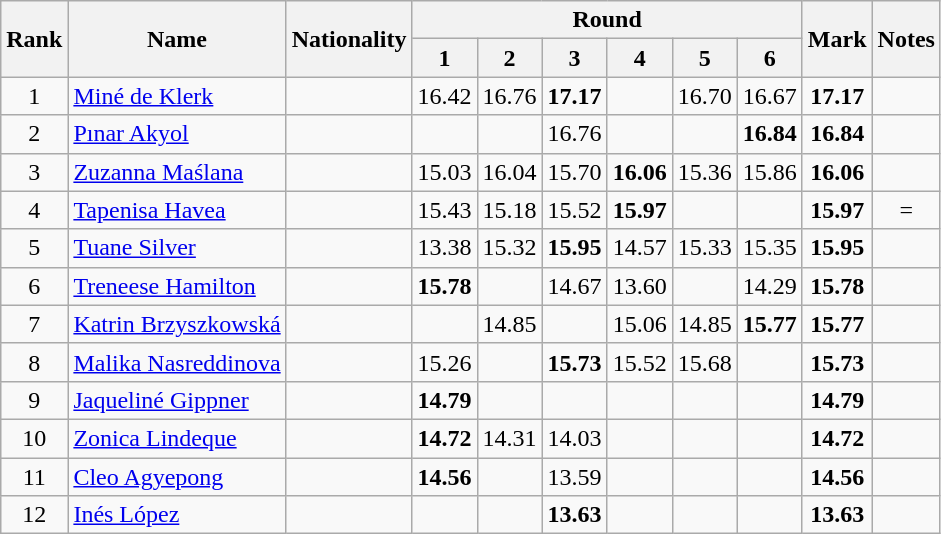<table class="wikitable sortable" style="text-align:center">
<tr>
<th rowspan=2>Rank</th>
<th rowspan=2>Name</th>
<th rowspan=2>Nationality</th>
<th colspan=6>Round</th>
<th rowspan=2>Mark</th>
<th rowspan=2>Notes</th>
</tr>
<tr>
<th>1</th>
<th>2</th>
<th>3</th>
<th>4</th>
<th>5</th>
<th>6</th>
</tr>
<tr>
<td>1</td>
<td align="left"><a href='#'>Miné de Klerk</a></td>
<td align="left"></td>
<td>16.42</td>
<td>16.76</td>
<td><strong>17.17</strong></td>
<td></td>
<td>16.70</td>
<td>16.67</td>
<td><strong>17.17</strong></td>
<td></td>
</tr>
<tr>
<td>2</td>
<td align="left"><a href='#'>Pınar Akyol</a></td>
<td align="left"></td>
<td></td>
<td></td>
<td>16.76</td>
<td></td>
<td></td>
<td><strong>16.84</strong></td>
<td><strong>16.84</strong></td>
<td></td>
</tr>
<tr>
<td>3</td>
<td align="left"><a href='#'>Zuzanna Maślana</a></td>
<td align="left"></td>
<td>15.03</td>
<td>16.04</td>
<td>15.70</td>
<td><strong>16.06</strong></td>
<td>15.36</td>
<td>15.86</td>
<td><strong>16.06</strong></td>
<td></td>
</tr>
<tr>
<td>4</td>
<td align="left"><a href='#'>Tapenisa Havea</a></td>
<td align="left"></td>
<td>15.43</td>
<td>15.18</td>
<td>15.52</td>
<td><strong>15.97</strong></td>
<td></td>
<td></td>
<td><strong>15.97</strong></td>
<td>=</td>
</tr>
<tr>
<td>5</td>
<td align="left"><a href='#'>Tuane Silver</a></td>
<td align="left"></td>
<td>13.38</td>
<td>15.32</td>
<td><strong>15.95</strong></td>
<td>14.57</td>
<td>15.33</td>
<td>15.35</td>
<td><strong>15.95</strong></td>
<td></td>
</tr>
<tr>
<td>6</td>
<td align="left"><a href='#'>Treneese Hamilton</a></td>
<td align="left"></td>
<td><strong>15.78</strong></td>
<td></td>
<td>14.67</td>
<td>13.60</td>
<td></td>
<td>14.29</td>
<td><strong>15.78</strong></td>
<td></td>
</tr>
<tr>
<td>7</td>
<td align="left"><a href='#'>Katrin Brzyszkowská</a></td>
<td align="left"></td>
<td></td>
<td>14.85</td>
<td></td>
<td>15.06</td>
<td>14.85</td>
<td><strong>15.77</strong></td>
<td><strong>15.77</strong></td>
<td></td>
</tr>
<tr>
<td>8</td>
<td align="left"><a href='#'>Malika Nasreddinova</a></td>
<td align="left"></td>
<td>15.26</td>
<td></td>
<td><strong>15.73</strong></td>
<td>15.52</td>
<td>15.68</td>
<td></td>
<td><strong>15.73</strong></td>
<td></td>
</tr>
<tr>
<td>9</td>
<td align="left"><a href='#'>Jaqueliné Gippner</a></td>
<td align="left"></td>
<td><strong>14.79</strong></td>
<td></td>
<td></td>
<td></td>
<td></td>
<td></td>
<td><strong>14.79</strong></td>
<td></td>
</tr>
<tr>
<td>10</td>
<td align="left"><a href='#'>Zonica Lindeque</a></td>
<td align="left"></td>
<td><strong>14.72</strong></td>
<td>14.31</td>
<td>14.03</td>
<td></td>
<td></td>
<td></td>
<td><strong>14.72</strong></td>
<td></td>
</tr>
<tr>
<td>11</td>
<td align="left"><a href='#'>Cleo Agyepong</a></td>
<td align="left"></td>
<td><strong>14.56</strong></td>
<td></td>
<td>13.59</td>
<td></td>
<td></td>
<td></td>
<td><strong>14.56</strong></td>
<td></td>
</tr>
<tr>
<td>12</td>
<td align="left"><a href='#'>Inés López</a></td>
<td align="left"></td>
<td></td>
<td></td>
<td><strong>13.63</strong></td>
<td></td>
<td></td>
<td></td>
<td><strong>13.63</strong></td>
<td></td>
</tr>
</table>
